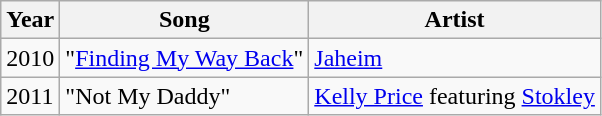<table class="wikitable sortable">
<tr>
<th>Year</th>
<th>Song</th>
<th>Artist</th>
</tr>
<tr>
<td>2010</td>
<td>"<a href='#'>Finding My Way Back</a>"</td>
<td><a href='#'>Jaheim</a></td>
</tr>
<tr>
<td>2011</td>
<td>"Not My Daddy"</td>
<td><a href='#'>Kelly Price</a> featuring <a href='#'>Stokley</a></td>
</tr>
</table>
